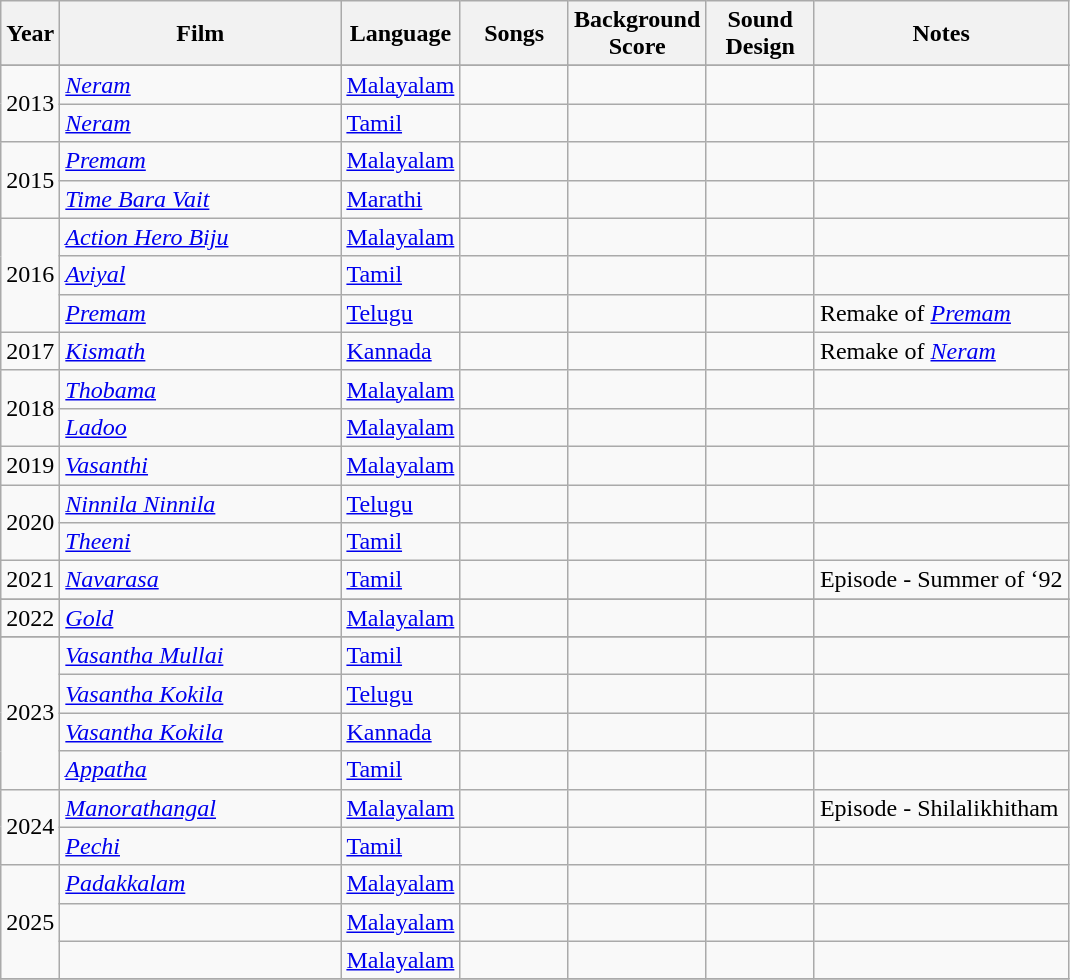<table class="wikitable">
<tr>
<th width=30>Year</th>
<th width=180>Film</th>
<th width=70>Language</th>
<th width=65>Songs</th>
<th width=65>Background Score</th>
<th width=65>Sound Design</th>
<th>Notes</th>
</tr>
<tr align="center">
</tr>
<tr>
<td rowspan="2">2013</td>
<td><em><a href='#'>Neram</a></em></td>
<td><a href='#'>Malayalam</a></td>
<td></td>
<td></td>
<td></td>
<td></td>
</tr>
<tr>
<td><em><a href='#'>Neram</a></em></td>
<td><a href='#'>Tamil</a></td>
<td></td>
<td></td>
<td></td>
<td></td>
</tr>
<tr>
<td rowspan="2">2015</td>
<td><em><a href='#'>Premam</a></em></td>
<td><a href='#'>Malayalam</a></td>
<td></td>
<td></td>
<td></td>
<td></td>
</tr>
<tr>
<td><em><a href='#'>Time Bara Vait</a></em></td>
<td><a href='#'>Marathi</a></td>
<td></td>
<td></td>
<td></td>
<td></td>
</tr>
<tr>
<td rowspan="3">2016</td>
<td><em><a href='#'>Action Hero Biju</a></em></td>
<td><a href='#'>Malayalam</a></td>
<td></td>
<td></td>
<td></td>
<td></td>
</tr>
<tr>
<td><em><a href='#'>Aviyal</a></em></td>
<td><a href='#'>Tamil</a></td>
<td></td>
<td></td>
<td></td>
<td></td>
</tr>
<tr>
<td><em><a href='#'>Premam</a></em></td>
<td><a href='#'>Telugu</a></td>
<td></td>
<td></td>
<td></td>
<td>Remake of <em><a href='#'>Premam</a></em></td>
</tr>
<tr>
<td rowspan="1">2017</td>
<td><em><a href='#'>Kismath</a></em></td>
<td><a href='#'>Kannada</a></td>
<td></td>
<td></td>
<td></td>
<td>Remake of <em><a href='#'>Neram</a></em></td>
</tr>
<tr>
<td rowspan="2">2018</td>
<td><em><a href='#'>Thobama</a></em></td>
<td><a href='#'>Malayalam</a></td>
<td></td>
<td></td>
<td></td>
<td></td>
</tr>
<tr>
<td><em><a href='#'>Ladoo</a></em></td>
<td><a href='#'>Malayalam</a></td>
<td></td>
<td></td>
<td></td>
<td></td>
</tr>
<tr>
<td>2019</td>
<td><em><a href='#'>Vasanthi</a></em></td>
<td><a href='#'>Malayalam</a></td>
<td></td>
<td></td>
<td></td>
<td></td>
</tr>
<tr>
<td rowspan="2">2020</td>
<td><em><a href='#'>Ninnila Ninnila</a></em></td>
<td><a href='#'>Telugu</a></td>
<td></td>
<td></td>
<td></td>
<td></td>
</tr>
<tr>
<td><em><a href='#'>Theeni</a></em></td>
<td><a href='#'>Tamil</a></td>
<td></td>
<td></td>
<td></td>
<td></td>
</tr>
<tr>
<td rowspan="1">2021</td>
<td><em><a href='#'>Navarasa</a></em></td>
<td><a href='#'>Tamil</a></td>
<td></td>
<td></td>
<td></td>
<td>Episode - Summer of ‘92</td>
</tr>
<tr>
</tr>
<tr>
<td rowspan="1">2022</td>
<td><em><a href='#'>Gold</a></em></td>
<td><a href='#'>Malayalam</a></td>
<td></td>
<td></td>
<td></td>
<td></td>
</tr>
<tr>
</tr>
<tr>
<td rowspan="4">2023</td>
<td><em><a href='#'>Vasantha Mullai</a></em></td>
<td><a href='#'>Tamil</a></td>
<td></td>
<td></td>
<td></td>
<td></td>
</tr>
<tr>
<td><em><a href='#'>Vasantha Kokila</a></em></td>
<td><a href='#'>Telugu</a></td>
<td></td>
<td></td>
<td></td>
<td></td>
</tr>
<tr>
<td><em><a href='#'>Vasantha Kokila</a></em></td>
<td><a href='#'>Kannada</a></td>
<td></td>
<td></td>
<td></td>
<td></td>
</tr>
<tr>
<td><em><a href='#'>Appatha</a></em></td>
<td><a href='#'>Tamil</a></td>
<td></td>
<td></td>
<td></td>
<td></td>
</tr>
<tr>
<td rowspan="2">2024</td>
<td><em><a href='#'>Manorathangal</a></em></td>
<td><a href='#'>Malayalam</a></td>
<td></td>
<td></td>
<td></td>
<td>Episode - Shilalikhitham</td>
</tr>
<tr>
<td><em><a href='#'>Pechi</a></em></td>
<td><a href='#'>Tamil</a></td>
<td></td>
<td></td>
<td></td>
<td></td>
</tr>
<tr>
<td rowspan=3>2025</td>
<td><em><a href='#'>Padakkalam</a></em></td>
<td><a href='#'>Malayalam</a></td>
<td></td>
<td></td>
<td></td>
<td></td>
</tr>
<tr>
<td></td>
<td><a href='#'>Malayalam</a></td>
<td></td>
<td></td>
<td></td>
<td></td>
</tr>
<tr>
<td></td>
<td><a href='#'>Malayalam</a></td>
<td></td>
<td></td>
<td></td>
<td></td>
</tr>
<tr>
</tr>
</table>
